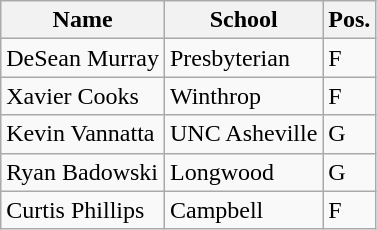<table class="wikitable">
<tr>
<th>Name</th>
<th>School</th>
<th>Pos.</th>
</tr>
<tr>
<td>DeSean Murray</td>
<td>Presbyterian</td>
<td>F</td>
</tr>
<tr>
<td>Xavier Cooks</td>
<td>Winthrop</td>
<td>F</td>
</tr>
<tr>
<td>Kevin Vannatta</td>
<td>UNC Asheville</td>
<td>G</td>
</tr>
<tr>
<td>Ryan Badowski</td>
<td>Longwood</td>
<td>G</td>
</tr>
<tr>
<td>Curtis Phillips</td>
<td>Campbell</td>
<td>F</td>
</tr>
</table>
